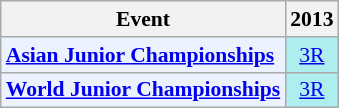<table style='font-size: 90%; text-align:center;' class='wikitable'>
<tr>
<th>Event</th>
<th>2013</th>
</tr>
<tr>
<td bgcolor="#ECF2FF"; align="left"><strong><a href='#'>Asian Junior Championships</a></strong></td>
<td bgcolor=AFEEEE><a href='#'>3R</a></td>
</tr>
<tr>
<td bgcolor="#ECF2FF"; align="left"><strong><a href='#'>World Junior Championships</a></strong></td>
<td bgcolor=AFEEEE><a href='#'>3R</a></td>
</tr>
</table>
